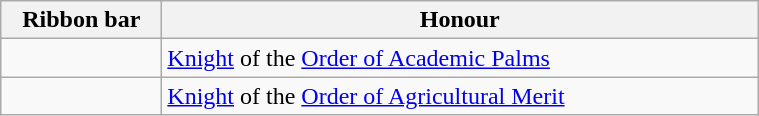<table class="wikitable"  style="width: 40%">
<tr>
<th style="width:100px;">Ribbon bar</th>
<th>Honour</th>
</tr>
<tr>
<td></td>
<td><a href='#'>Knight</a> of the <a href='#'>Order of Academic Palms</a></td>
</tr>
<tr>
<td></td>
<td><a href='#'>Knight</a> of the <a href='#'>Order of Agricultural Merit</a></td>
</tr>
</table>
